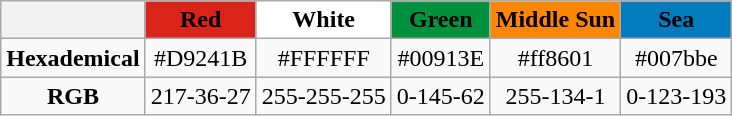<table class="wikitable" style="text-align:center;">
<tr>
<th></th>
<th style="background-color:#d9241b"><span><strong>Red</strong></span></th>
<th style="background-color:white;"><strong>White</strong></th>
<th style="background-color:#00913e"><span><strong>Green</strong></span></th>
<th style="background-color:#ff8601"><span><strong>Middle Sun</strong></span></th>
<th style="background-color:#007bbe"><span><strong>Sea</strong></span></th>
</tr>
<tr>
<td><strong>Hexademical</strong></td>
<td>#D9241B</td>
<td>#FFFFFF</td>
<td>#00913E</td>
<td>#ff8601</td>
<td>#007bbe</td>
</tr>
<tr>
<td><strong>RGB</strong></td>
<td>217-36-27</td>
<td>255-255-255</td>
<td>0-145-62</td>
<td>255-134-1</td>
<td>0-123-193</td>
</tr>
</table>
